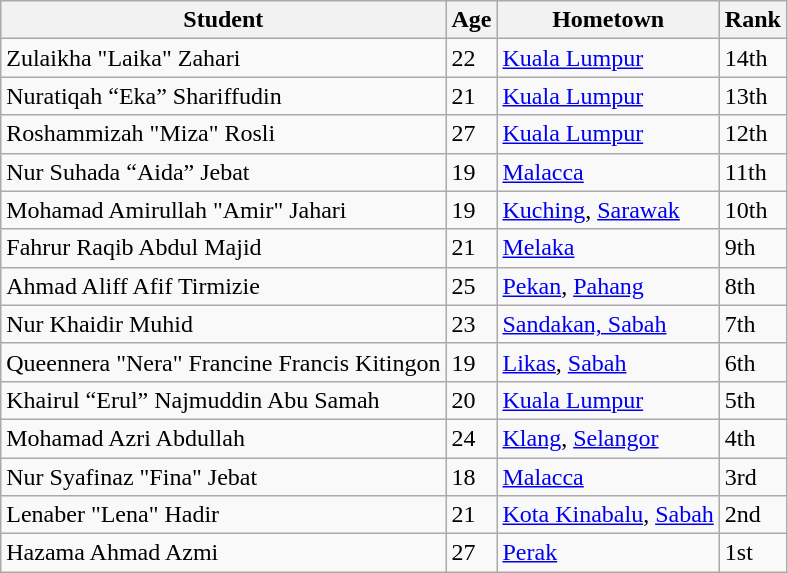<table class="wikitable sortable">
<tr>
<th>Student</th>
<th>Age</th>
<th>Hometown</th>
<th>Rank</th>
</tr>
<tr>
<td>Zulaikha "Laika" Zahari</td>
<td>22</td>
<td><a href='#'>Kuala Lumpur</a></td>
<td>14th</td>
</tr>
<tr>
<td>Nuratiqah “Eka” Shariffudin</td>
<td>21</td>
<td><a href='#'>Kuala Lumpur</a></td>
<td>13th</td>
</tr>
<tr>
<td>Roshammizah "Miza" Rosli</td>
<td>27</td>
<td><a href='#'>Kuala Lumpur</a></td>
<td>12th</td>
</tr>
<tr>
<td>Nur Suhada “Aida” Jebat</td>
<td>19</td>
<td><a href='#'>Malacca</a></td>
<td>11th</td>
</tr>
<tr>
<td>Mohamad Amirullah "Amir" Jahari</td>
<td>19</td>
<td><a href='#'>Kuching</a>, <a href='#'>Sarawak</a></td>
<td>10th</td>
</tr>
<tr>
<td>Fahrur Raqib Abdul Majid</td>
<td>21</td>
<td><a href='#'>Melaka</a></td>
<td>9th</td>
</tr>
<tr>
<td>Ahmad Aliff Afif Tirmizie</td>
<td>25</td>
<td><a href='#'>Pekan</a>, <a href='#'>Pahang</a></td>
<td>8th</td>
</tr>
<tr>
<td>Nur Khaidir Muhid</td>
<td>23</td>
<td><a href='#'>Sandakan, Sabah</a></td>
<td>7th</td>
</tr>
<tr>
<td>Queennera "Nera" Francine Francis Kitingon</td>
<td>19</td>
<td><a href='#'>Likas</a>, <a href='#'>Sabah</a></td>
<td>6th</td>
</tr>
<tr>
<td>Khairul “Erul” Najmuddin Abu Samah</td>
<td>20</td>
<td><a href='#'>Kuala Lumpur</a></td>
<td>5th</td>
</tr>
<tr>
<td>Mohamad Azri Abdullah</td>
<td>24</td>
<td><a href='#'>Klang</a>, <a href='#'>Selangor</a></td>
<td>4th</td>
</tr>
<tr>
<td>Nur Syafinaz "Fina" Jebat</td>
<td>18</td>
<td><a href='#'>Malacca</a></td>
<td>3rd</td>
</tr>
<tr>
<td>Lenaber "Lena" Hadir</td>
<td>21</td>
<td><a href='#'>Kota Kinabalu</a>, <a href='#'>Sabah</a></td>
<td>2nd</td>
</tr>
<tr>
<td>Hazama Ahmad Azmi</td>
<td>27</td>
<td><a href='#'>Perak</a></td>
<td>1st</td>
</tr>
</table>
